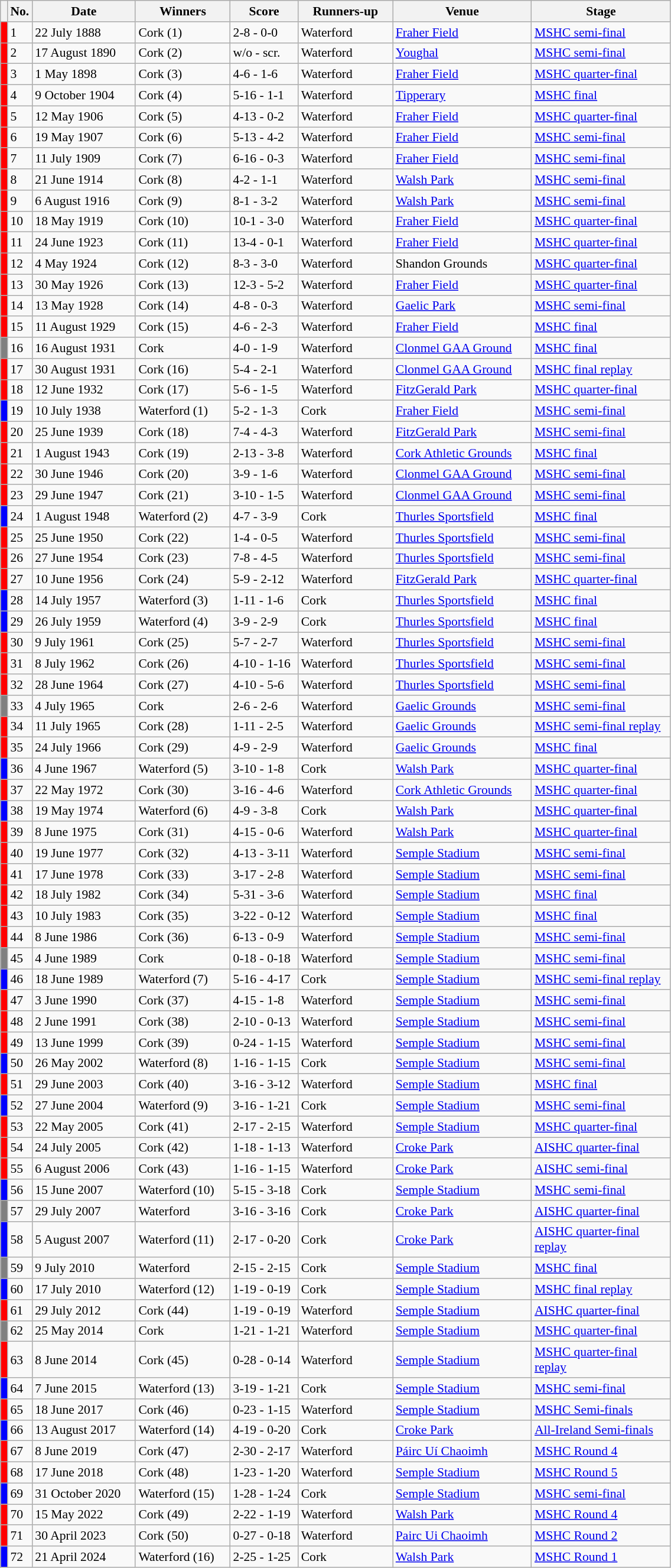<table class="wikitable" style="font-size:90%">
<tr>
<th width=1></th>
<th width=5>No.</th>
<th width=110>Date</th>
<th width=100>Winners</th>
<th width=70>Score</th>
<th width=100>Runners-up</th>
<th width=150>Venue</th>
<th width=150>Stage</th>
</tr>
<tr>
<td style="background-color:#FF0000"></td>
<td>1</td>
<td>22 July 1888</td>
<td>Cork (1)</td>
<td>2-8 - 0-0</td>
<td>Waterford</td>
<td><a href='#'>Fraher Field</a></td>
<td><a href='#'>MSHC semi-final</a></td>
</tr>
<tr>
<td style="background-color:#FF0000"></td>
<td>2</td>
<td>17 August 1890</td>
<td>Cork (2)</td>
<td>w/o - scr.</td>
<td>Waterford</td>
<td><a href='#'>Youghal</a></td>
<td><a href='#'>MSHC semi-final</a></td>
</tr>
<tr>
<td style="background-color:#FF0000"></td>
<td>3</td>
<td>1 May 1898</td>
<td>Cork (3)</td>
<td>4-6 - 1-6</td>
<td>Waterford</td>
<td><a href='#'>Fraher Field</a></td>
<td><a href='#'>MSHC quarter-final</a></td>
</tr>
<tr>
<td style="background-color:#FF0000"></td>
<td>4</td>
<td>9 October 1904</td>
<td>Cork (4)</td>
<td>5-16 - 1-1</td>
<td>Waterford</td>
<td><a href='#'>Tipperary</a></td>
<td><a href='#'>MSHC final</a></td>
</tr>
<tr>
<td style="background-color:#FF0000"></td>
<td>5</td>
<td>12 May 1906</td>
<td>Cork (5)</td>
<td>4-13 - 0-2</td>
<td>Waterford</td>
<td><a href='#'>Fraher Field</a></td>
<td><a href='#'>MSHC quarter-final</a></td>
</tr>
<tr>
<td style="background-color:#FF0000"></td>
<td>6</td>
<td>19 May 1907</td>
<td>Cork (6)</td>
<td>5-13 - 4-2</td>
<td>Waterford</td>
<td><a href='#'>Fraher Field</a></td>
<td><a href='#'>MSHC semi-final</a></td>
</tr>
<tr>
<td style="background-color:#FF0000"></td>
<td>7</td>
<td>11 July 1909</td>
<td>Cork (7)</td>
<td>6-16 - 0-3</td>
<td>Waterford</td>
<td><a href='#'>Fraher Field</a></td>
<td><a href='#'>MSHC semi-final</a></td>
</tr>
<tr>
<td style="background-color:#FF0000"></td>
<td>8</td>
<td>21 June 1914</td>
<td>Cork (8)</td>
<td>4-2 - 1-1</td>
<td>Waterford</td>
<td><a href='#'>Walsh Park</a></td>
<td><a href='#'>MSHC semi-final</a></td>
</tr>
<tr>
<td style="background-color:#FF0000"></td>
<td>9</td>
<td>6 August 1916</td>
<td>Cork (9)</td>
<td>8-1 - 3-2</td>
<td>Waterford</td>
<td><a href='#'>Walsh Park</a></td>
<td><a href='#'>MSHC semi-final</a></td>
</tr>
<tr>
<td style="background-color:#FF0000"></td>
<td>10</td>
<td>18 May 1919</td>
<td>Cork (10)</td>
<td>10-1 - 3-0</td>
<td>Waterford</td>
<td><a href='#'>Fraher Field</a></td>
<td><a href='#'>MSHC quarter-final</a></td>
</tr>
<tr>
<td style="background-color:#FF0000"></td>
<td>11</td>
<td>24 June 1923</td>
<td>Cork (11)</td>
<td>13-4 - 0-1</td>
<td>Waterford</td>
<td><a href='#'>Fraher Field</a></td>
<td><a href='#'>MSHC quarter-final</a></td>
</tr>
<tr>
<td style="background-color:#FF0000"></td>
<td>12</td>
<td>4 May 1924</td>
<td>Cork (12)</td>
<td>8-3 - 3-0</td>
<td>Waterford</td>
<td>Shandon Grounds</td>
<td><a href='#'>MSHC quarter-final</a></td>
</tr>
<tr>
<td style="background-color:#FF0000"></td>
<td>13</td>
<td>30 May 1926</td>
<td>Cork (13)</td>
<td>12-3 - 5-2</td>
<td>Waterford</td>
<td><a href='#'>Fraher Field</a></td>
<td><a href='#'>MSHC quarter-final</a></td>
</tr>
<tr>
<td style="background-color:#FF0000"></td>
<td>14</td>
<td>13 May 1928</td>
<td>Cork (14)</td>
<td>4-8 - 0-3</td>
<td>Waterford</td>
<td><a href='#'>Gaelic Park</a></td>
<td><a href='#'>MSHC semi-final</a></td>
</tr>
<tr>
<td style="background-color:#FF0000"></td>
<td>15</td>
<td>11 August 1929</td>
<td>Cork (15)</td>
<td>4-6 - 2-3</td>
<td>Waterford</td>
<td><a href='#'>Fraher Field</a></td>
<td><a href='#'>MSHC final</a></td>
</tr>
<tr>
<td style="background-color:#808080"></td>
<td>16</td>
<td>16 August 1931</td>
<td>Cork</td>
<td>4-0 - 1-9</td>
<td>Waterford</td>
<td><a href='#'>Clonmel GAA Ground</a></td>
<td><a href='#'>MSHC final</a></td>
</tr>
<tr>
<td style="background-color:#FF0000"></td>
<td>17</td>
<td>30 August 1931</td>
<td>Cork (16)</td>
<td>5-4 - 2-1</td>
<td>Waterford</td>
<td><a href='#'>Clonmel GAA Ground</a></td>
<td><a href='#'>MSHC final replay</a></td>
</tr>
<tr>
<td style="background-color:#FF0000"></td>
<td>18</td>
<td>12 June 1932</td>
<td>Cork (17)</td>
<td>5-6 - 1-5</td>
<td>Waterford</td>
<td><a href='#'>FitzGerald Park</a></td>
<td><a href='#'>MSHC quarter-final</a></td>
</tr>
<tr>
<td style="background-color:#0000FF"></td>
<td>19</td>
<td>10 July 1938</td>
<td>Waterford (1)</td>
<td>5-2 - 1-3</td>
<td>Cork</td>
<td><a href='#'>Fraher Field</a></td>
<td><a href='#'>MSHC semi-final</a></td>
</tr>
<tr>
<td style="background-color:#FF0000"></td>
<td>20</td>
<td>25 June 1939</td>
<td>Cork (18)</td>
<td>7-4 - 4-3</td>
<td>Waterford</td>
<td><a href='#'>FitzGerald Park</a></td>
<td><a href='#'>MSHC semi-final</a></td>
</tr>
<tr>
<td style="background-color:#FF0000"></td>
<td>21</td>
<td>1 August 1943</td>
<td>Cork (19)</td>
<td>2-13 - 3-8</td>
<td>Waterford</td>
<td><a href='#'>Cork Athletic Grounds</a></td>
<td><a href='#'>MSHC final</a></td>
</tr>
<tr>
<td style="background-color:#FF0000"></td>
<td>22</td>
<td>30 June 1946</td>
<td>Cork (20)</td>
<td>3-9 - 1-6</td>
<td>Waterford</td>
<td><a href='#'>Clonmel GAA Ground</a></td>
<td><a href='#'>MSHC semi-final</a></td>
</tr>
<tr>
<td style="background-color:#FF0000"></td>
<td>23</td>
<td>29 June 1947</td>
<td>Cork (21)</td>
<td>3-10 - 1-5</td>
<td>Waterford</td>
<td><a href='#'>Clonmel GAA Ground</a></td>
<td><a href='#'>MSHC semi-final</a></td>
</tr>
<tr>
<td style="background-color:#0000FF"></td>
<td>24</td>
<td>1 August 1948</td>
<td>Waterford (2)</td>
<td>4-7 - 3-9</td>
<td>Cork</td>
<td><a href='#'>Thurles Sportsfield</a></td>
<td><a href='#'>MSHC final</a></td>
</tr>
<tr>
<td style="background-color:#FF0000"></td>
<td>25</td>
<td>25 June 1950</td>
<td>Cork (22)</td>
<td>1-4 - 0-5</td>
<td>Waterford</td>
<td><a href='#'>Thurles Sportsfield</a></td>
<td><a href='#'>MSHC semi-final</a></td>
</tr>
<tr>
<td style="background-color:#FF0000"></td>
<td>26</td>
<td>27 June 1954</td>
<td>Cork (23)</td>
<td>7-8 - 4-5</td>
<td>Waterford</td>
<td><a href='#'>Thurles Sportsfield</a></td>
<td><a href='#'>MSHC semi-final</a></td>
</tr>
<tr>
<td style="background-color:#FF0000"></td>
<td>27</td>
<td>10 June 1956</td>
<td>Cork (24)</td>
<td>5-9 - 2-12</td>
<td>Waterford</td>
<td><a href='#'>FitzGerald Park</a></td>
<td><a href='#'>MSHC quarter-final</a></td>
</tr>
<tr>
<td style="background-color:#0000FF"></td>
<td>28</td>
<td>14 July 1957</td>
<td>Waterford (3)</td>
<td>1-11 - 1-6</td>
<td>Cork</td>
<td><a href='#'>Thurles Sportsfield</a></td>
<td><a href='#'>MSHC final</a></td>
</tr>
<tr>
<td style="background-color:#0000FF"></td>
<td>29</td>
<td>26 July 1959</td>
<td>Waterford (4)</td>
<td>3-9 - 2-9</td>
<td>Cork</td>
<td><a href='#'>Thurles Sportsfield</a></td>
<td><a href='#'>MSHC final</a></td>
</tr>
<tr>
<td style="background-color:#FF0000"></td>
<td>30</td>
<td>9 July 1961</td>
<td>Cork (25)</td>
<td>5-7 - 2-7</td>
<td>Waterford</td>
<td><a href='#'>Thurles Sportsfield</a></td>
<td><a href='#'>MSHC semi-final</a></td>
</tr>
<tr>
<td style="background-color:#FF0000"></td>
<td>31</td>
<td>8 July 1962</td>
<td>Cork (26)</td>
<td>4-10 - 1-16</td>
<td>Waterford</td>
<td><a href='#'>Thurles Sportsfield</a></td>
<td><a href='#'>MSHC semi-final</a></td>
</tr>
<tr>
<td style="background-color:#FF0000"></td>
<td>32</td>
<td>28 June 1964</td>
<td>Cork (27)</td>
<td>4-10 - 5-6</td>
<td>Waterford</td>
<td><a href='#'>Thurles Sportsfield</a></td>
<td><a href='#'>MSHC semi-final</a></td>
</tr>
<tr>
<td style="background-color:#808080"></td>
<td>33</td>
<td>4 July 1965</td>
<td>Cork</td>
<td>2-6 - 2-6</td>
<td>Waterford</td>
<td><a href='#'>Gaelic Grounds</a></td>
<td><a href='#'>MSHC semi-final</a></td>
</tr>
<tr>
<td style="background-color:#FF0000"></td>
<td>34</td>
<td>11 July 1965</td>
<td>Cork (28)</td>
<td>1-11 - 2-5</td>
<td>Waterford</td>
<td><a href='#'>Gaelic Grounds</a></td>
<td><a href='#'>MSHC semi-final replay</a></td>
</tr>
<tr>
<td style="background-color:#FF0000"></td>
<td>35</td>
<td>24 July 1966</td>
<td>Cork (29)</td>
<td>4-9 - 2-9</td>
<td>Waterford</td>
<td><a href='#'>Gaelic Grounds</a></td>
<td><a href='#'>MSHC final</a></td>
</tr>
<tr>
<td style="background-color:#0000FF"></td>
<td>36</td>
<td>4 June 1967</td>
<td>Waterford (5)</td>
<td>3-10 - 1-8</td>
<td>Cork</td>
<td><a href='#'>Walsh Park</a></td>
<td><a href='#'>MSHC quarter-final</a></td>
</tr>
<tr>
<td style="background-color:#FF0000"></td>
<td>37</td>
<td>22 May 1972</td>
<td>Cork (30)</td>
<td>3-16 - 4-6</td>
<td>Waterford</td>
<td><a href='#'>Cork Athletic Grounds</a></td>
<td><a href='#'>MSHC quarter-final</a></td>
</tr>
<tr>
<td style="background-color:#0000FF"></td>
<td>38</td>
<td>19 May 1974</td>
<td>Waterford (6)</td>
<td>4-9 - 3-8</td>
<td>Cork</td>
<td><a href='#'>Walsh Park</a></td>
<td><a href='#'>MSHC quarter-final</a></td>
</tr>
<tr>
<td style="background-color:#FF0000"></td>
<td>39</td>
<td>8 June 1975</td>
<td>Cork (31)</td>
<td>4-15 - 0-6</td>
<td>Waterford</td>
<td><a href='#'>Walsh Park</a></td>
<td><a href='#'>MSHC quarter-final</a></td>
</tr>
<tr>
<td style="background-color:#FF0000"></td>
<td>40</td>
<td>19 June 1977</td>
<td>Cork (32)</td>
<td>4-13 - 3-11</td>
<td>Waterford</td>
<td><a href='#'>Semple Stadium</a></td>
<td><a href='#'>MSHC semi-final</a></td>
</tr>
<tr>
<td style="background-color:#FF0000"></td>
<td>41</td>
<td>17 June 1978</td>
<td>Cork (33)</td>
<td>3-17 - 2-8</td>
<td>Waterford</td>
<td><a href='#'>Semple Stadium</a></td>
<td><a href='#'>MSHC semi-final</a></td>
</tr>
<tr>
<td style="background-color:#FF0000"></td>
<td>42</td>
<td>18 July 1982</td>
<td>Cork (34)</td>
<td>5-31 - 3-6</td>
<td>Waterford</td>
<td><a href='#'>Semple Stadium</a></td>
<td><a href='#'>MSHC final</a></td>
</tr>
<tr>
<td style="background-color:#FF0000"></td>
<td>43</td>
<td>10 July 1983</td>
<td>Cork (35)</td>
<td>3-22 - 0-12</td>
<td>Waterford</td>
<td><a href='#'>Semple Stadium</a></td>
<td><a href='#'>MSHC final</a></td>
</tr>
<tr>
<td style="background-color:#FF0000"></td>
<td>44</td>
<td>8 June 1986</td>
<td>Cork (36)</td>
<td>6-13 - 0-9</td>
<td>Waterford</td>
<td><a href='#'>Semple Stadium</a></td>
<td><a href='#'>MSHC semi-final</a></td>
</tr>
<tr>
<td style="background-color:#808080"></td>
<td>45</td>
<td>4 June 1989</td>
<td>Cork</td>
<td>0-18 - 0-18</td>
<td>Waterford</td>
<td><a href='#'>Semple Stadium</a></td>
<td><a href='#'>MSHC semi-final</a></td>
</tr>
<tr>
<td style="background-color:#0000FF"></td>
<td>46</td>
<td>18 June 1989</td>
<td>Waterford (7)</td>
<td>5-16 - 4-17</td>
<td>Cork</td>
<td><a href='#'>Semple Stadium</a></td>
<td><a href='#'>MSHC semi-final replay</a></td>
</tr>
<tr>
<td style="background-color:#FF0000"></td>
<td>47</td>
<td>3 June 1990</td>
<td>Cork (37)</td>
<td>4-15 - 1-8</td>
<td>Waterford</td>
<td><a href='#'>Semple Stadium</a></td>
<td><a href='#'>MSHC semi-final</a></td>
</tr>
<tr>
<td style="background-color:#FF0000"></td>
<td>48</td>
<td>2 June 1991</td>
<td>Cork (38)</td>
<td>2-10 - 0-13</td>
<td>Waterford</td>
<td><a href='#'>Semple Stadium</a></td>
<td><a href='#'>MSHC semi-final</a></td>
</tr>
<tr>
<td style="background-color:#FF0000"></td>
<td>49</td>
<td>13 June 1999</td>
<td>Cork (39)</td>
<td>0-24 - 1-15</td>
<td>Waterford</td>
<td><a href='#'>Semple Stadium</a></td>
<td><a href='#'>MSHC semi-final</a></td>
</tr>
<tr>
<td style="background-color:#0000FF"></td>
<td>50</td>
<td>26 May 2002</td>
<td>Waterford (8)</td>
<td>1-16 - 1-15</td>
<td>Cork</td>
<td><a href='#'>Semple Stadium</a></td>
<td><a href='#'>MSHC semi-final</a></td>
</tr>
<tr>
<td style="background-color:#FF0000"></td>
<td>51</td>
<td>29 June 2003</td>
<td>Cork (40)</td>
<td>3-16 - 3-12</td>
<td>Waterford</td>
<td><a href='#'>Semple Stadium</a></td>
<td><a href='#'>MSHC final</a></td>
</tr>
<tr>
<td style="background-color:#0000FF"></td>
<td>52</td>
<td>27 June 2004</td>
<td>Waterford (9)</td>
<td>3-16 - 1-21</td>
<td>Cork</td>
<td><a href='#'>Semple Stadium</a></td>
<td><a href='#'>MSHC semi-final</a></td>
</tr>
<tr>
<td style="background-color:#FF0000"></td>
<td>53</td>
<td>22 May 2005</td>
<td>Cork (41)</td>
<td>2-17 - 2-15</td>
<td>Waterford</td>
<td><a href='#'>Semple Stadium</a></td>
<td><a href='#'>MSHC quarter-final</a></td>
</tr>
<tr>
<td style="background-color:#FF0000"></td>
<td>54</td>
<td>24 July 2005</td>
<td>Cork (42)</td>
<td>1-18 - 1-13</td>
<td>Waterford</td>
<td><a href='#'>Croke Park</a></td>
<td><a href='#'>AISHC quarter-final</a></td>
</tr>
<tr>
<td style="background-color:#FF0000"></td>
<td>55</td>
<td>6 August 2006</td>
<td>Cork (43)</td>
<td>1-16 - 1-15</td>
<td>Waterford</td>
<td><a href='#'>Croke Park</a></td>
<td><a href='#'>AISHC semi-final</a></td>
</tr>
<tr>
<td style="background-color:#0000FF"></td>
<td>56</td>
<td>15 June 2007</td>
<td>Waterford (10)</td>
<td>5-15 - 3-18</td>
<td>Cork</td>
<td><a href='#'>Semple Stadium</a></td>
<td><a href='#'>MSHC semi-final</a></td>
</tr>
<tr>
<td style="background-color:#808080"></td>
<td>57</td>
<td>29 July 2007</td>
<td>Waterford</td>
<td>3-16 - 3-16</td>
<td>Cork</td>
<td><a href='#'>Croke Park</a></td>
<td><a href='#'>AISHC quarter-final</a></td>
</tr>
<tr>
<td style="background-color:#0000FF"></td>
<td>58</td>
<td>5 August 2007</td>
<td>Waterford (11)</td>
<td>2-17 - 0-20</td>
<td>Cork</td>
<td><a href='#'>Croke Park</a></td>
<td><a href='#'>AISHC quarter-final replay</a></td>
</tr>
<tr>
<td style="background-color:#808080"></td>
<td>59</td>
<td>9 July 2010</td>
<td>Waterford</td>
<td>2-15 - 2-15</td>
<td>Cork</td>
<td><a href='#'>Semple Stadium</a></td>
<td><a href='#'>MSHC final</a></td>
</tr>
<tr>
<td style="background-color:#0000FF"></td>
<td>60</td>
<td>17 July 2010</td>
<td>Waterford (12)</td>
<td>1-19 - 0-19</td>
<td>Cork</td>
<td><a href='#'>Semple Stadium</a></td>
<td><a href='#'>MSHC final replay</a></td>
</tr>
<tr>
<td style="background-color:#FF0000"></td>
<td>61</td>
<td>29 July 2012</td>
<td>Cork (44)</td>
<td>1-19 - 0-19</td>
<td>Waterford</td>
<td><a href='#'>Semple Stadium</a></td>
<td><a href='#'>AISHC quarter-final</a></td>
</tr>
<tr>
<td style="background-color:#808080"></td>
<td>62</td>
<td>25 May 2014</td>
<td>Cork</td>
<td>1-21 - 1-21</td>
<td>Waterford</td>
<td><a href='#'>Semple Stadium</a></td>
<td><a href='#'>MSHC quarter-final</a></td>
</tr>
<tr>
<td style="background-color:#FF0000"></td>
<td>63</td>
<td>8 June 2014</td>
<td>Cork (45)</td>
<td>0-28 - 0-14</td>
<td>Waterford</td>
<td><a href='#'>Semple Stadium</a></td>
<td><a href='#'>MSHC quarter-final replay</a></td>
</tr>
<tr>
<td style="background-color:#0000FF"></td>
<td>64</td>
<td>7 June 2015</td>
<td>Waterford (13)</td>
<td>3-19 - 1-21</td>
<td>Cork</td>
<td><a href='#'>Semple Stadium</a></td>
<td><a href='#'>MSHC semi-final</a></td>
</tr>
<tr>
<td style="background-color:#FF0000"></td>
<td>65</td>
<td>18 June 2017</td>
<td>Cork (46)</td>
<td>0-23 - 1-15</td>
<td>Waterford</td>
<td><a href='#'>Semple Stadium</a></td>
<td><a href='#'>MSHC Semi-finals</a></td>
</tr>
<tr>
<td style="background-color:#0000FF"></td>
<td>66</td>
<td>13 August 2017</td>
<td>Waterford (14)</td>
<td>4-19 - 0-20</td>
<td>Cork</td>
<td><a href='#'>Croke Park</a></td>
<td><a href='#'>All-Ireland Semi-finals</a></td>
</tr>
<tr>
<td style="background-color:#FF0000"></td>
<td>67</td>
<td>8 June 2019</td>
<td>Cork (47)</td>
<td>2-30 - 2-17</td>
<td>Waterford</td>
<td><a href='#'>Páirc Uí Chaoimh</a></td>
<td><a href='#'>MSHC Round 4</a></td>
</tr>
<tr>
<td style="background-color:#FF0000"></td>
<td>68</td>
<td>17 June 2018</td>
<td>Cork (48)</td>
<td>1-23 - 1-20</td>
<td>Waterford</td>
<td><a href='#'>Semple Stadium</a></td>
<td><a href='#'>MSHC Round 5</a></td>
</tr>
<tr>
<td style="background-color:#0000FF"></td>
<td>69</td>
<td>31 October 2020</td>
<td>Waterford (15)</td>
<td>1-28 - 1-24</td>
<td>Cork</td>
<td><a href='#'>Semple Stadium</a></td>
<td><a href='#'>MSHC semi-final</a></td>
</tr>
<tr>
<td style="background-color:#FF0000"></td>
<td>70</td>
<td>15 May 2022</td>
<td>Cork (49)</td>
<td>2-22 - 1-19</td>
<td>Waterford</td>
<td><a href='#'>Walsh Park</a></td>
<td><a href='#'>MSHC Round 4</a></td>
</tr>
<tr>
<td style="background-color:#FF0000"></td>
<td>71</td>
<td>30 April 2023</td>
<td>Cork (50)</td>
<td>0-27 - 0-18</td>
<td>Waterford</td>
<td><a href='#'>Pairc Ui Chaoimh</a></td>
<td><a href='#'>MSHC Round 2</a></td>
</tr>
<tr>
<td style="background-color:#0000FF"></td>
<td>72</td>
<td>21 April 2024</td>
<td>Waterford (16)</td>
<td>2-25 - 1-25</td>
<td>Cork</td>
<td><a href='#'>Walsh Park</a></td>
<td><a href='#'>MSHC Round 1</a></td>
</tr>
</table>
